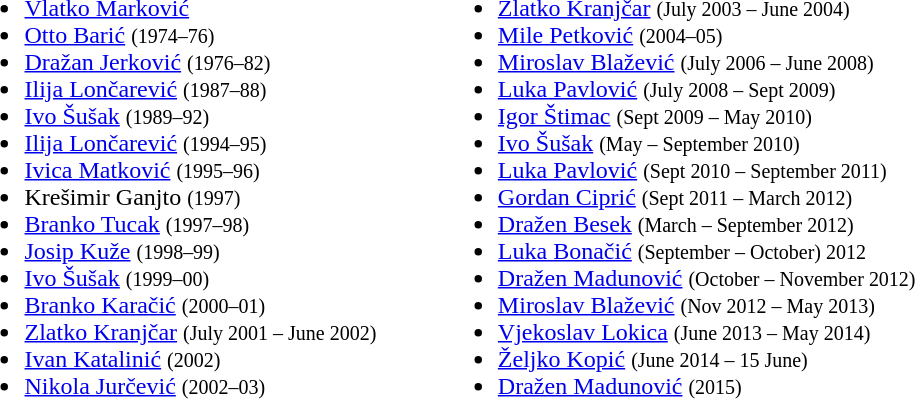<table>
<tr>
<td valign="top"><br><ul><li> <a href='#'>Vlatko Marković</a></li><li> <a href='#'>Otto Barić</a> <small>(1974–76)</small></li><li> <a href='#'>Dražan Jerković</a> <small>(1976–82)</small></li><li> <a href='#'>Ilija Lončarević</a> <small>(1987–88)</small></li><li> <a href='#'>Ivo Šušak</a> <small>(1989–92)</small></li><li> <a href='#'>Ilija Lončarević</a> <small>(1994–95)</small></li><li> <a href='#'>Ivica Matković</a> <small>(1995–96)</small></li><li> Krešimir Ganjto <small>(1997)</small></li><li> <a href='#'>Branko Tucak</a> <small>(1997–98)</small></li><li> <a href='#'>Josip Kuže</a> <small>(1998–99)</small></li><li> <a href='#'>Ivo Šušak</a> <small>(1999–00)</small></li><li> <a href='#'>Branko Karačić</a> <small>(2000–01)</small></li><li> <a href='#'>Zlatko Kranjčar</a> <small>(July 2001 – June 2002)</small></li><li> <a href='#'>Ivan Katalinić</a> <small>(2002)</small></li><li> <a href='#'>Nikola Jurčević</a> <small>(2002–03)</small></li></ul></td>
<td width="33"> </td>
<td valign="top"><br><ul><li> <a href='#'>Zlatko Kranjčar</a> <small>(July 2003 – June 2004)</small></li><li> <a href='#'>Mile Petković</a> <small>(2004–05)</small></li><li> <a href='#'>Miroslav Blažević</a> <small>(July 2006 – June 2008)</small></li><li> <a href='#'>Luka Pavlović</a> <small>(July 2008 – Sept 2009)</small></li><li> <a href='#'>Igor Štimac</a> <small>(Sept 2009 – May 2010)</small></li><li> <a href='#'>Ivo Šušak</a> <small>(May – September 2010)</small></li><li> <a href='#'>Luka Pavlović</a> <small>(Sept 2010 – September 2011)</small></li><li> <a href='#'>Gordan Ciprić</a> <small>(Sept 2011 – March 2012)</small></li><li> <a href='#'>Dražen Besek</a> <small>(March – September 2012)</small></li><li> <a href='#'>Luka Bonačić</a> <small>(September – October) 2012</small></li><li> <a href='#'>Dražen Madunović</a> <small>(October – November 2012)</small></li><li>  <a href='#'>Miroslav Blažević</a> <small>(Nov 2012 – May 2013)</small></li><li> <a href='#'>Vjekoslav Lokica</a> <small>(June 2013 – May 2014)</small></li><li> <a href='#'>Željko Kopić</a> <small>(June 2014 – 15 June)</small></li><li> <a href='#'>Dražen Madunović</a> <small>(2015)</small></li></ul></td>
</tr>
</table>
